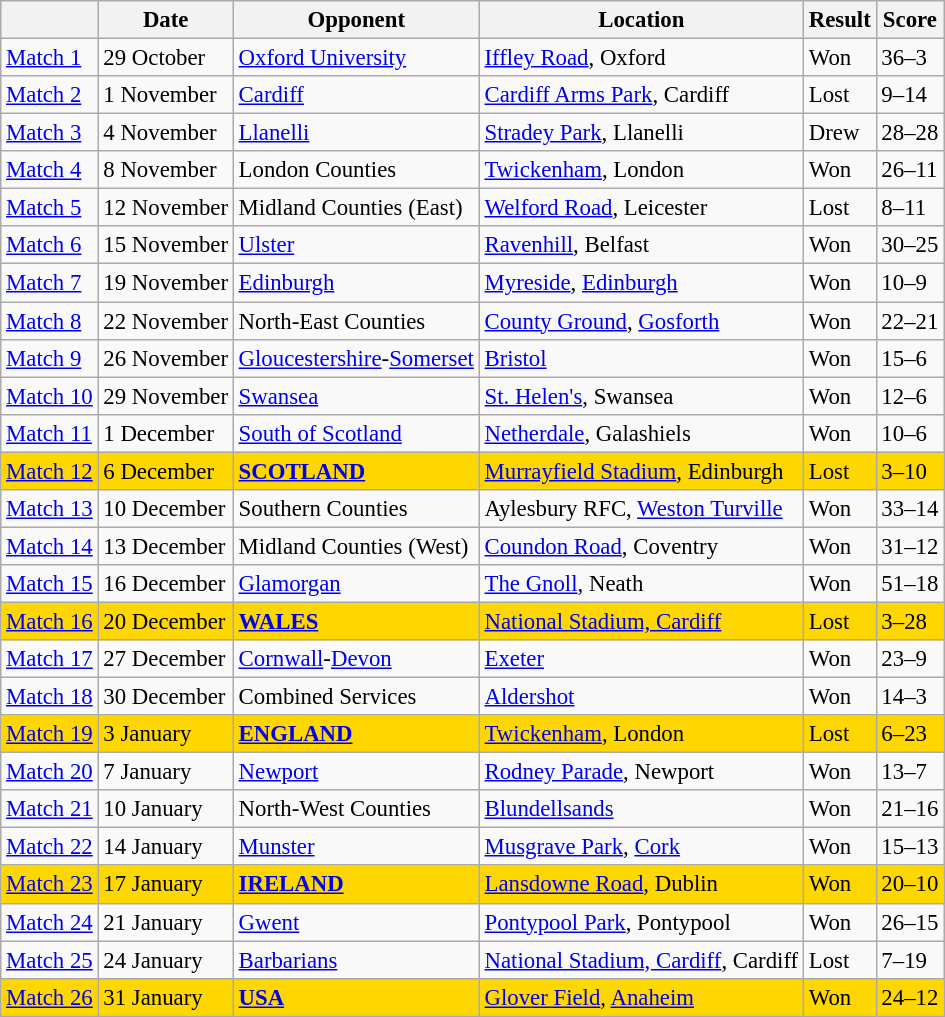<table class="wikitable" style="font-size: 95%;">
<tr>
<th></th>
<th>Date</th>
<th>Opponent</th>
<th>Location</th>
<th>Result</th>
<th>Score</th>
</tr>
<tr>
<td><a href='#'>Match 1</a></td>
<td>29 October</td>
<td><a href='#'>Oxford University</a></td>
<td><a href='#'>Iffley Road</a>, Oxford</td>
<td>Won</td>
<td>36–3</td>
</tr>
<tr>
<td><a href='#'>Match 2</a></td>
<td>1 November</td>
<td><a href='#'>Cardiff</a></td>
<td><a href='#'>Cardiff Arms Park</a>, Cardiff</td>
<td>Lost</td>
<td>9–14</td>
</tr>
<tr>
<td><a href='#'>Match 3</a></td>
<td>4 November</td>
<td><a href='#'>Llanelli</a></td>
<td><a href='#'>Stradey Park</a>, Llanelli</td>
<td>Drew</td>
<td>28–28</td>
</tr>
<tr>
<td><a href='#'>Match 4</a></td>
<td>8 November</td>
<td>London Counties</td>
<td><a href='#'>Twickenham</a>, London</td>
<td>Won</td>
<td>26–11</td>
</tr>
<tr>
<td><a href='#'>Match 5</a></td>
<td>12 November</td>
<td>Midland Counties (East)</td>
<td><a href='#'>Welford Road</a>, Leicester</td>
<td>Lost</td>
<td>8–11</td>
</tr>
<tr>
<td><a href='#'>Match 6</a></td>
<td>15 November</td>
<td><a href='#'>Ulster</a></td>
<td><a href='#'>Ravenhill</a>, Belfast</td>
<td>Won</td>
<td>30–25</td>
</tr>
<tr>
<td><a href='#'>Match 7</a></td>
<td>19 November</td>
<td><a href='#'>Edinburgh</a></td>
<td><a href='#'>Myreside</a>, <a href='#'>Edinburgh</a></td>
<td>Won</td>
<td>10–9</td>
</tr>
<tr>
<td><a href='#'>Match 8</a></td>
<td>22 November</td>
<td>North-East Counties</td>
<td><a href='#'>County Ground</a>, <a href='#'>Gosforth</a></td>
<td>Won</td>
<td>22–21</td>
</tr>
<tr>
<td><a href='#'>Match 9</a></td>
<td>26 November</td>
<td><a href='#'>Gloucestershire</a>-<a href='#'>Somerset</a></td>
<td><a href='#'>Bristol</a></td>
<td>Won</td>
<td>15–6</td>
</tr>
<tr>
<td><a href='#'>Match 10</a></td>
<td>29 November</td>
<td><a href='#'>Swansea</a></td>
<td><a href='#'>St. Helen's</a>, Swansea</td>
<td>Won</td>
<td>12–6</td>
</tr>
<tr>
<td><a href='#'>Match 11</a></td>
<td>1 December</td>
<td><a href='#'>South of Scotland</a></td>
<td><a href='#'>Netherdale</a>, Galashiels</td>
<td>Won</td>
<td>10–6</td>
</tr>
<tr bgcolor=Gold>
<td><a href='#'>Match 12</a></td>
<td>6 December</td>
<td><strong><a href='#'>SCOTLAND</a></strong></td>
<td><a href='#'>Murrayfield Stadium</a>, Edinburgh</td>
<td>Lost</td>
<td>3–10</td>
</tr>
<tr>
<td><a href='#'>Match 13</a></td>
<td>10 December</td>
<td>Southern Counties</td>
<td>Aylesbury RFC, <a href='#'>Weston Turville</a></td>
<td>Won</td>
<td>33–14</td>
</tr>
<tr>
<td><a href='#'>Match 14</a></td>
<td>13 December</td>
<td>Midland Counties (West)</td>
<td><a href='#'>Coundon Road</a>, Coventry</td>
<td>Won</td>
<td>31–12</td>
</tr>
<tr>
<td><a href='#'>Match 15</a></td>
<td>16 December</td>
<td><a href='#'>Glamorgan</a></td>
<td><a href='#'>The Gnoll</a>, Neath</td>
<td>Won</td>
<td>51–18</td>
</tr>
<tr bgcolor=Gold>
<td><a href='#'>Match 16</a></td>
<td>20 December</td>
<td><strong><a href='#'>WALES</a></strong></td>
<td><a href='#'>National Stadium, Cardiff</a></td>
<td>Lost</td>
<td>3–28</td>
</tr>
<tr>
<td><a href='#'>Match 17</a></td>
<td>27 December</td>
<td><a href='#'>Cornwall</a>-<a href='#'>Devon</a></td>
<td><a href='#'>Exeter</a></td>
<td>Won</td>
<td>23–9</td>
</tr>
<tr>
<td><a href='#'>Match 18</a></td>
<td>30 December</td>
<td>Combined Services</td>
<td><a href='#'>Aldershot</a></td>
<td>Won</td>
<td>14–3</td>
</tr>
<tr bgcolor=Gold>
<td><a href='#'>Match 19</a></td>
<td>3 January</td>
<td><strong><a href='#'>ENGLAND</a></strong></td>
<td><a href='#'>Twickenham</a>, London</td>
<td>Lost</td>
<td>6–23</td>
</tr>
<tr>
<td><a href='#'>Match 20</a></td>
<td>7 January</td>
<td><a href='#'>Newport</a></td>
<td><a href='#'>Rodney Parade</a>, Newport</td>
<td>Won</td>
<td>13–7</td>
</tr>
<tr>
<td><a href='#'>Match 21</a></td>
<td>10 January</td>
<td>North-West Counties</td>
<td><a href='#'>Blundellsands</a></td>
<td>Won</td>
<td>21–16</td>
</tr>
<tr>
<td><a href='#'>Match 22</a></td>
<td>14 January</td>
<td><a href='#'>Munster</a></td>
<td><a href='#'>Musgrave Park</a>, <a href='#'>Cork</a></td>
<td>Won</td>
<td>15–13</td>
</tr>
<tr bgcolor=Gold>
<td><a href='#'>Match 23</a></td>
<td>17 January</td>
<td><strong><a href='#'>IRELAND</a></strong></td>
<td><a href='#'>Lansdowne Road</a>, Dublin</td>
<td>Won</td>
<td>20–10</td>
</tr>
<tr>
<td><a href='#'>Match 24</a></td>
<td>21 January</td>
<td><a href='#'>Gwent</a></td>
<td><a href='#'>Pontypool Park</a>, Pontypool</td>
<td>Won</td>
<td>26–15</td>
</tr>
<tr>
<td><a href='#'>Match 25</a></td>
<td>24 January</td>
<td><a href='#'>Barbarians</a></td>
<td><a href='#'>National Stadium, Cardiff</a>, Cardiff</td>
<td>Lost</td>
<td>7–19</td>
</tr>
<tr bgcolor=Gold>
<td><a href='#'>Match 26</a></td>
<td>31 January</td>
<td><strong><a href='#'>USA</a></strong></td>
<td><a href='#'>Glover Field</a>, <a href='#'>Anaheim</a></td>
<td>Won</td>
<td>24–12</td>
</tr>
</table>
